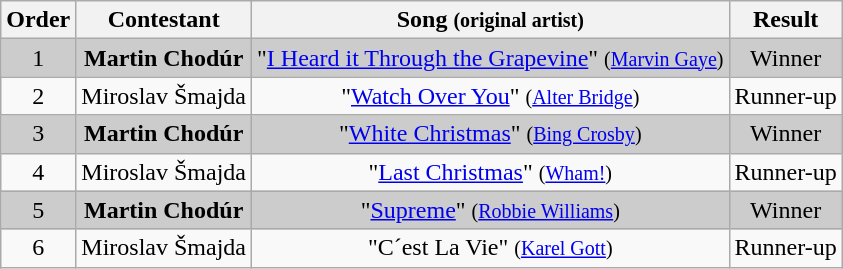<table class="wikitable plainrowheaders" style="text-align:center;">
<tr>
<th scope="col">Order</th>
<th scope="col">Contestant</th>
<th scope="col">Song <small>(original artist)</small></th>
<th scope="col">Result</th>
</tr>
<tr style="background:#ccc;">
<td>1</td>
<td><strong>Martin Chodúr</strong></td>
<td>"<a href='#'>I Heard it Through the Grapevine</a>" <small>(<a href='#'>Marvin Gaye</a>)</small></td>
<td>Winner</td>
</tr>
<tr>
<td>2</td>
<td>Miroslav Šmajda</td>
<td>"<a href='#'>Watch Over You</a>" <small>(<a href='#'>Alter Bridge</a>)</small></td>
<td>Runner-up</td>
</tr>
<tr style="background:#ccc;">
<td>3</td>
<td><strong>Martin Chodúr</strong></td>
<td>"<a href='#'>White Christmas</a>" <small>(<a href='#'>Bing Crosby</a>)</small></td>
<td>Winner</td>
</tr>
<tr>
<td>4</td>
<td>Miroslav Šmajda</td>
<td>"<a href='#'>Last Christmas</a>" <small>(<a href='#'>Wham!</a>)</small></td>
<td>Runner-up</td>
</tr>
<tr style="background:#ccc;">
<td>5</td>
<td><strong>Martin Chodúr</strong></td>
<td>"<a href='#'>Supreme</a>" <small>(<a href='#'>Robbie Williams</a>)</small></td>
<td>Winner</td>
</tr>
<tr>
<td>6</td>
<td>Miroslav Šmajda</td>
<td>"C´est La Vie" <small>(<a href='#'>Karel Gott</a>)</small></td>
<td>Runner-up</td>
</tr>
</table>
